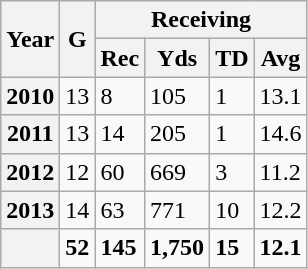<table class="wikitable sortable">
<tr>
<th rowspan="2">Year</th>
<th rowspan="2">G</th>
<th colspan="4">Receiving</th>
</tr>
<tr>
<th>Rec</th>
<th>Yds</th>
<th>TD</th>
<th>Avg</th>
</tr>
<tr>
<th>2010</th>
<td>13</td>
<td>8</td>
<td>105</td>
<td>1</td>
<td>13.1</td>
</tr>
<tr>
<th>2011</th>
<td>13</td>
<td>14</td>
<td>205</td>
<td>1</td>
<td>14.6</td>
</tr>
<tr>
<th>2012</th>
<td>12</td>
<td>60</td>
<td>669</td>
<td>3</td>
<td>11.2</td>
</tr>
<tr>
<th>2013</th>
<td>14</td>
<td>63</td>
<td>771</td>
<td>10</td>
<td>12.2</td>
</tr>
<tr>
<th></th>
<td><strong>52</strong></td>
<td><strong>145</strong></td>
<td><strong>1,750</strong></td>
<td><strong>15</strong></td>
<td><strong>12.1</strong></td>
</tr>
</table>
